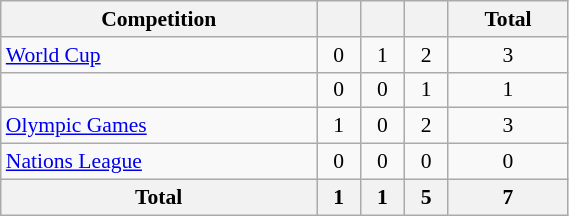<table class="wikitable" style="width:30%; font-size:90%; text-align:center;">
<tr>
<th>Competition</th>
<th></th>
<th></th>
<th></th>
<th>Total</th>
</tr>
<tr>
<td align=left><a href='#'>World Cup</a></td>
<td>0</td>
<td>1</td>
<td>2</td>
<td>3</td>
</tr>
<tr>
<td align=left></td>
<td>0</td>
<td>0</td>
<td>1</td>
<td>1</td>
</tr>
<tr>
<td align=left><a href='#'>Olympic Games</a></td>
<td>1</td>
<td>0</td>
<td>2</td>
<td>3</td>
</tr>
<tr>
<td align=left><a href='#'>Nations League</a></td>
<td>0</td>
<td>0</td>
<td>0</td>
<td>0</td>
</tr>
<tr>
<th>Total</th>
<th>1</th>
<th>1</th>
<th>5</th>
<th>7</th>
</tr>
</table>
